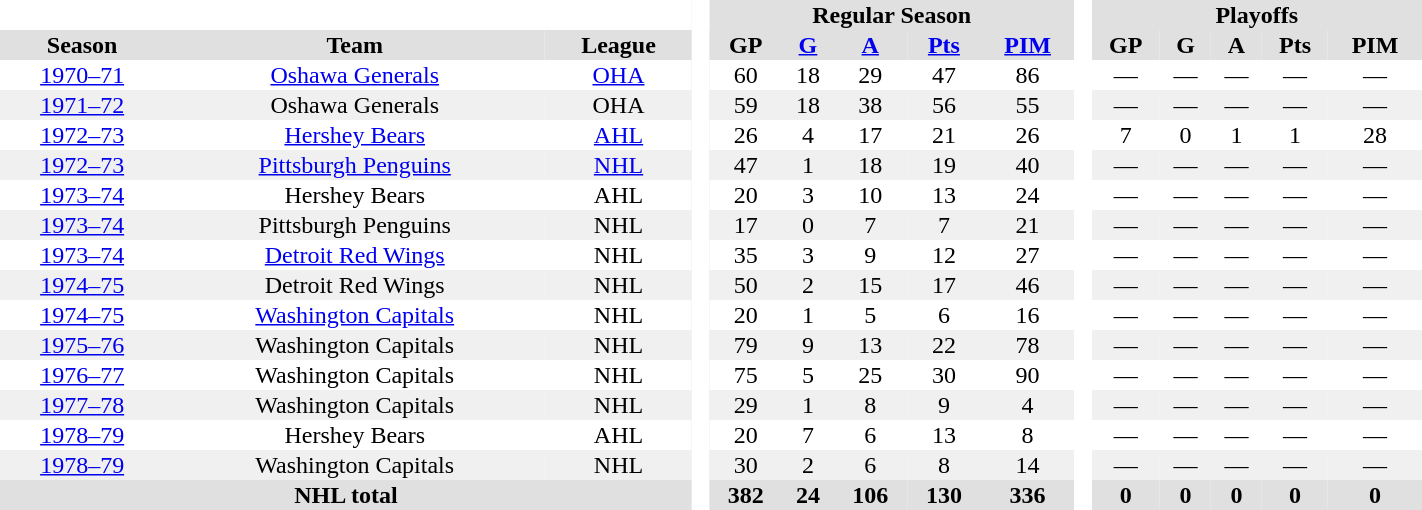<table border="0" cellpadding="1" cellspacing="0" style="text-align:center; width:75%">
<tr bgcolor="#e0e0e0">
<th colspan="3"  bgcolor="#ffffff"> </th>
<th rowspan="99" bgcolor="#ffffff"> </th>
<th colspan="5">Regular Season</th>
<th rowspan="99" bgcolor="#ffffff"> </th>
<th colspan="5">Playoffs</th>
</tr>
<tr bgcolor="#e0e0e0">
<th>Season</th>
<th>Team</th>
<th>League</th>
<th>GP</th>
<th><a href='#'>G</a></th>
<th><a href='#'>A</a></th>
<th><a href='#'>Pts</a></th>
<th><a href='#'>PIM</a></th>
<th>GP</th>
<th>G</th>
<th>A</th>
<th>Pts</th>
<th>PIM</th>
</tr>
<tr>
<td><a href='#'>1970–71</a></td>
<td><a href='#'>Oshawa Generals</a></td>
<td><a href='#'>OHA</a></td>
<td>60</td>
<td>18</td>
<td>29</td>
<td>47</td>
<td>86</td>
<td>—</td>
<td>—</td>
<td>—</td>
<td>—</td>
<td>—</td>
</tr>
<tr bgcolor="#f0f0f0">
<td><a href='#'>1971–72</a></td>
<td>Oshawa Generals</td>
<td>OHA</td>
<td>59</td>
<td>18</td>
<td>38</td>
<td>56</td>
<td>55</td>
<td>—</td>
<td>—</td>
<td>—</td>
<td>—</td>
<td>—</td>
</tr>
<tr>
<td><a href='#'>1972–73</a></td>
<td><a href='#'>Hershey Bears</a></td>
<td><a href='#'>AHL</a></td>
<td>26</td>
<td>4</td>
<td>17</td>
<td>21</td>
<td>26</td>
<td>7</td>
<td>0</td>
<td>1</td>
<td>1</td>
<td>28</td>
</tr>
<tr bgcolor="#f0f0f0">
<td><a href='#'>1972–73</a></td>
<td><a href='#'>Pittsburgh Penguins</a></td>
<td><a href='#'>NHL</a></td>
<td>47</td>
<td>1</td>
<td>18</td>
<td>19</td>
<td>40</td>
<td>—</td>
<td>—</td>
<td>—</td>
<td>—</td>
<td>—</td>
</tr>
<tr>
<td><a href='#'>1973–74</a></td>
<td>Hershey Bears</td>
<td>AHL</td>
<td>20</td>
<td>3</td>
<td>10</td>
<td>13</td>
<td>24</td>
<td>—</td>
<td>—</td>
<td>—</td>
<td>—</td>
<td>—</td>
</tr>
<tr bgcolor="#f0f0f0">
<td><a href='#'>1973–74</a></td>
<td>Pittsburgh Penguins</td>
<td>NHL</td>
<td>17</td>
<td>0</td>
<td>7</td>
<td>7</td>
<td>21</td>
<td>—</td>
<td>—</td>
<td>—</td>
<td>—</td>
<td>—</td>
</tr>
<tr>
<td><a href='#'>1973–74</a></td>
<td><a href='#'>Detroit Red Wings</a></td>
<td>NHL</td>
<td>35</td>
<td>3</td>
<td>9</td>
<td>12</td>
<td>27</td>
<td>—</td>
<td>—</td>
<td>—</td>
<td>—</td>
<td>—</td>
</tr>
<tr bgcolor="#f0f0f0">
<td><a href='#'>1974–75</a></td>
<td>Detroit Red Wings</td>
<td>NHL</td>
<td>50</td>
<td>2</td>
<td>15</td>
<td>17</td>
<td>46</td>
<td>—</td>
<td>—</td>
<td>—</td>
<td>—</td>
<td>—</td>
</tr>
<tr>
<td><a href='#'>1974–75</a></td>
<td><a href='#'>Washington Capitals</a></td>
<td>NHL</td>
<td>20</td>
<td>1</td>
<td>5</td>
<td>6</td>
<td>16</td>
<td>—</td>
<td>—</td>
<td>—</td>
<td>—</td>
<td>—</td>
</tr>
<tr bgcolor="#f0f0f0">
<td><a href='#'>1975–76</a></td>
<td>Washington Capitals</td>
<td>NHL</td>
<td>79</td>
<td>9</td>
<td>13</td>
<td>22</td>
<td>78</td>
<td>—</td>
<td>—</td>
<td>—</td>
<td>—</td>
<td>—</td>
</tr>
<tr>
<td><a href='#'>1976–77</a></td>
<td>Washington Capitals</td>
<td>NHL</td>
<td>75</td>
<td>5</td>
<td>25</td>
<td>30</td>
<td>90</td>
<td>—</td>
<td>—</td>
<td>—</td>
<td>—</td>
<td>—</td>
</tr>
<tr bgcolor="#f0f0f0">
<td><a href='#'>1977–78</a></td>
<td>Washington Capitals</td>
<td>NHL</td>
<td>29</td>
<td>1</td>
<td>8</td>
<td>9</td>
<td>4</td>
<td>—</td>
<td>—</td>
<td>—</td>
<td>—</td>
<td>—</td>
</tr>
<tr>
<td><a href='#'>1978–79</a></td>
<td>Hershey Bears</td>
<td>AHL</td>
<td>20</td>
<td>7</td>
<td>6</td>
<td>13</td>
<td>8</td>
<td>—</td>
<td>—</td>
<td>—</td>
<td>—</td>
<td>—</td>
</tr>
<tr bgcolor="#f0f0f0">
<td><a href='#'>1978–79</a></td>
<td>Washington Capitals</td>
<td>NHL</td>
<td>30</td>
<td>2</td>
<td>6</td>
<td>8</td>
<td>14</td>
<td>—</td>
<td>—</td>
<td>—</td>
<td>—</td>
<td>—</td>
</tr>
<tr bgcolor="#e0e0e0">
<th colspan=3>NHL total</th>
<th>382</th>
<th>24</th>
<th>106</th>
<th>130</th>
<th>336</th>
<th>0</th>
<th>0</th>
<th>0</th>
<th>0</th>
<th>0</th>
</tr>
</table>
